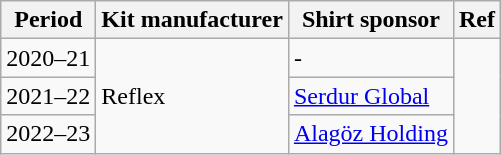<table class="wikitable">
<tr>
<th>Period</th>
<th>Kit manufacturer</th>
<th>Shirt sponsor</th>
<th>Ref</th>
</tr>
<tr>
<td>2020–21</td>
<td rowspan="3">Reflex</td>
<td>-</td>
<td rowspan="3"></td>
</tr>
<tr>
<td>2021–22</td>
<td><a href='#'>Serdur Global</a></td>
</tr>
<tr>
<td>2022–23</td>
<td><a href='#'>Alagöz Holding</a></td>
</tr>
</table>
